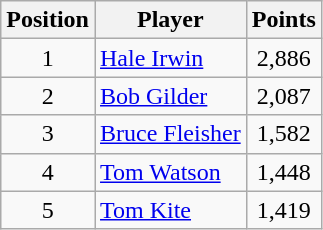<table class="wikitable">
<tr>
<th>Position</th>
<th>Player</th>
<th>Points</th>
</tr>
<tr>
<td align=center>1</td>
<td> <a href='#'>Hale Irwin</a></td>
<td align=center>2,886</td>
</tr>
<tr>
<td align=center>2</td>
<td> <a href='#'>Bob Gilder</a></td>
<td align=center>2,087</td>
</tr>
<tr>
<td align=center>3</td>
<td> <a href='#'>Bruce Fleisher</a></td>
<td align=center>1,582</td>
</tr>
<tr>
<td align=center>4</td>
<td> <a href='#'>Tom Watson</a></td>
<td align=center>1,448</td>
</tr>
<tr>
<td align=center>5</td>
<td> <a href='#'>Tom Kite</a></td>
<td align=center>1,419</td>
</tr>
</table>
